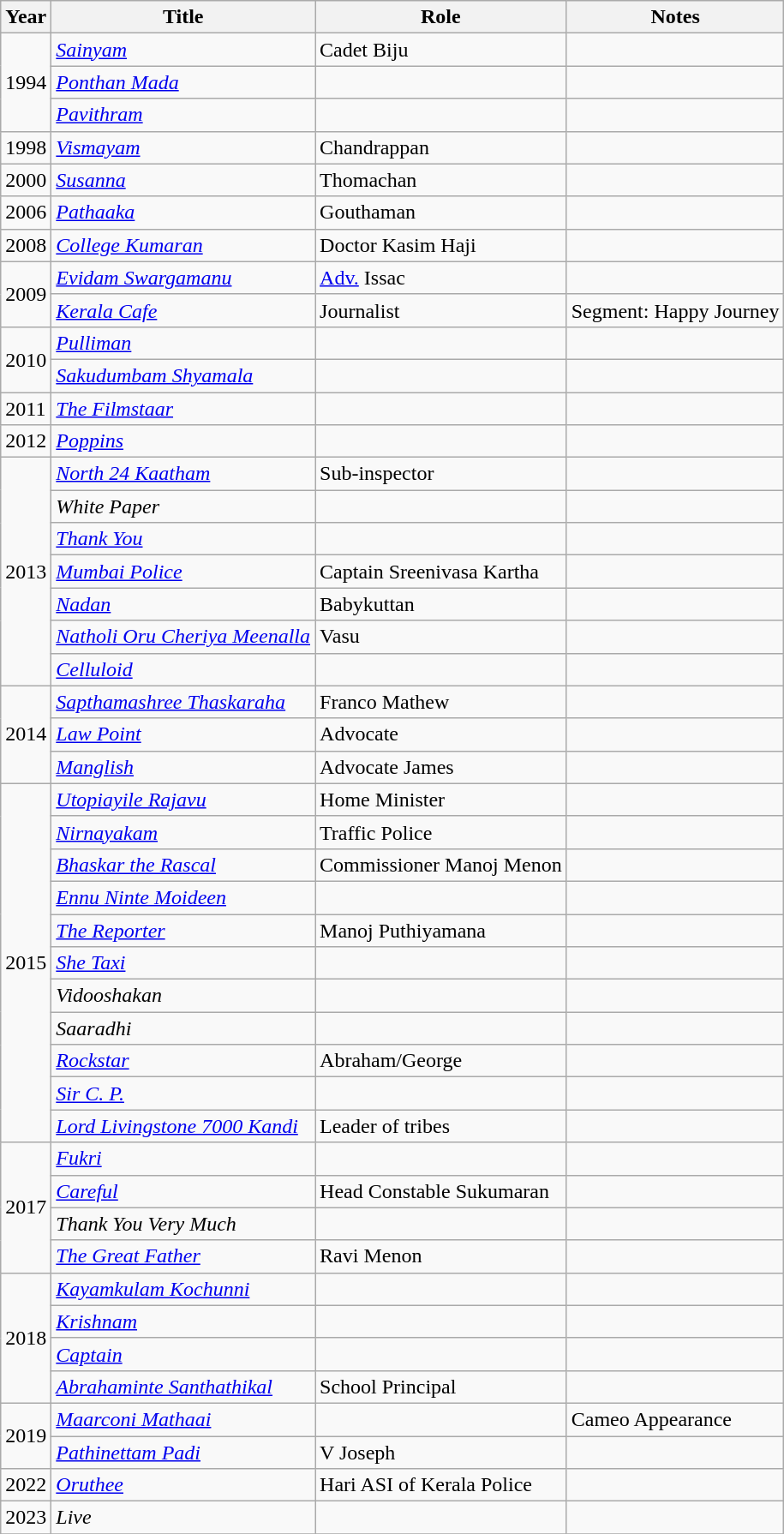<table class="wikitable sortable">
<tr>
<th>Year</th>
<th>Title</th>
<th>Role</th>
<th class="unsortable">Notes</th>
</tr>
<tr>
<td rowspan=3>1994</td>
<td><em><a href='#'>Sainyam</a></em></td>
<td>Cadet Biju</td>
<td></td>
</tr>
<tr>
<td><em><a href='#'>Ponthan Mada</a></em></td>
<td></td>
<td></td>
</tr>
<tr>
<td><em><a href='#'>Pavithram</a></em></td>
<td></td>
<td></td>
</tr>
<tr>
<td>1998</td>
<td><em><a href='#'>Vismayam</a></em></td>
<td>Chandrappan</td>
<td></td>
</tr>
<tr>
<td>2000</td>
<td><em><a href='#'>Susanna</a></em></td>
<td>Thomachan</td>
<td></td>
</tr>
<tr>
<td>2006</td>
<td><em><a href='#'>Pathaaka</a></em></td>
<td>Gouthaman</td>
<td></td>
</tr>
<tr>
<td>2008</td>
<td><em><a href='#'>College Kumaran</a></em></td>
<td>Doctor Kasim Haji</td>
<td></td>
</tr>
<tr>
<td rowspan=2>2009</td>
<td><em><a href='#'>Evidam Swargamanu</a></em></td>
<td><a href='#'>Adv.</a> Issac</td>
<td></td>
</tr>
<tr>
<td><em><a href='#'>Kerala Cafe</a></em></td>
<td>Journalist</td>
<td>Segment: Happy Journey</td>
</tr>
<tr>
<td rowspan=2>2010</td>
<td><em><a href='#'>Pulliman</a></em></td>
<td></td>
<td></td>
</tr>
<tr>
<td><em><a href='#'>Sakudumbam Shyamala</a></em></td>
<td></td>
<td></td>
</tr>
<tr>
<td>2011</td>
<td><em><a href='#'>The Filmstaar</a></em></td>
<td></td>
<td></td>
</tr>
<tr>
<td>2012</td>
<td><em><a href='#'>Poppins</a></em></td>
<td></td>
<td></td>
</tr>
<tr>
<td rowspan=7>2013</td>
<td><em><a href='#'>North 24 Kaatham</a></em></td>
<td>Sub-inspector</td>
<td></td>
</tr>
<tr>
<td><em>White Paper</em></td>
<td></td>
<td></td>
</tr>
<tr>
<td><em><a href='#'>Thank You</a></em></td>
<td></td>
<td></td>
</tr>
<tr>
<td><em><a href='#'>Mumbai Police</a></em></td>
<td>Captain Sreenivasa Kartha</td>
<td></td>
</tr>
<tr>
<td><em><a href='#'>Nadan</a></em></td>
<td>Babykuttan</td>
<td></td>
</tr>
<tr>
<td><em><a href='#'>Natholi Oru Cheriya Meenalla</a></em></td>
<td>Vasu</td>
<td></td>
</tr>
<tr>
<td><em><a href='#'>Celluloid</a></em></td>
<td></td>
<td></td>
</tr>
<tr>
<td rowspan=3>2014</td>
<td><em><a href='#'>Sapthamashree Thaskaraha</a></em></td>
<td>Franco Mathew</td>
<td></td>
</tr>
<tr>
<td><em><a href='#'>Law Point</a></em></td>
<td>Advocate</td>
<td></td>
</tr>
<tr>
<td><em><a href='#'>Manglish</a></em></td>
<td>Advocate James</td>
<td></td>
</tr>
<tr>
<td rowspan=11>2015</td>
<td><em><a href='#'>Utopiayile Rajavu</a></em></td>
<td>Home Minister</td>
<td></td>
</tr>
<tr>
<td><em><a href='#'>Nirnayakam</a></em></td>
<td>Traffic Police</td>
<td></td>
</tr>
<tr>
<td><em><a href='#'>Bhaskar the Rascal</a></em></td>
<td>Commissioner Manoj Menon</td>
<td></td>
</tr>
<tr>
<td><em><a href='#'>Ennu Ninte Moideen</a></em></td>
<td></td>
<td></td>
</tr>
<tr>
<td><em><a href='#'>The Reporter</a></em></td>
<td>Manoj Puthiyamana</td>
<td></td>
</tr>
<tr>
<td><em><a href='#'>She Taxi</a></em></td>
<td></td>
<td></td>
</tr>
<tr>
<td><em>Vidooshakan</em></td>
<td></td>
<td></td>
</tr>
<tr>
<td><em>Saaradhi</em></td>
<td></td>
<td></td>
</tr>
<tr>
<td><em><a href='#'>Rockstar</a></em></td>
<td>Abraham/George</td>
<td></td>
</tr>
<tr>
<td><em><a href='#'>Sir C. P.</a></em></td>
<td></td>
<td></td>
</tr>
<tr>
<td><em><a href='#'>Lord Livingstone 7000 Kandi</a></em></td>
<td>Leader of tribes</td>
<td></td>
</tr>
<tr>
<td rowspan=4>2017</td>
<td><em><a href='#'>Fukri</a></em></td>
<td></td>
<td></td>
</tr>
<tr>
<td><em><a href='#'>Careful</a></em></td>
<td>Head Constable Sukumaran</td>
<td></td>
</tr>
<tr>
<td><em>Thank You Very Much</em></td>
<td></td>
<td></td>
</tr>
<tr>
<td><em><a href='#'>The Great Father</a></em></td>
<td>Ravi Menon</td>
<td></td>
</tr>
<tr>
<td rowspan=4>2018</td>
<td><em><a href='#'>Kayamkulam Kochunni</a></em></td>
<td></td>
<td></td>
</tr>
<tr>
<td><em><a href='#'>Krishnam</a></em></td>
<td></td>
<td></td>
</tr>
<tr>
<td><em><a href='#'>Captain</a></em></td>
<td></td>
<td></td>
</tr>
<tr>
<td><em><a href='#'>Abrahaminte Santhathikal</a></em></td>
<td>School Principal</td>
<td></td>
</tr>
<tr>
<td rowspan=2>2019</td>
<td><em><a href='#'>Maarconi Mathaai</a></em></td>
<td></td>
<td>Cameo Appearance</td>
</tr>
<tr>
<td><em><a href='#'>Pathinettam Padi</a></em></td>
<td>V Joseph</td>
<td></td>
</tr>
<tr>
<td>2022</td>
<td><em><a href='#'>Oruthee</a></em></td>
<td>Hari ASI of Kerala Police</td>
<td></td>
</tr>
<tr>
<td>2023</td>
<td><em>Live</em></td>
<td></td>
<td></td>
</tr>
<tr>
</tr>
</table>
